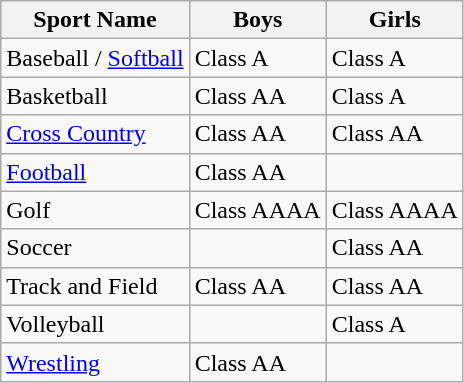<table class="wikitable">
<tr>
<th>Sport Name</th>
<th>Boys</th>
<th>Girls</th>
</tr>
<tr>
<td>Baseball / <a href='#'>Softball</a></td>
<td>Class A</td>
<td>Class A</td>
</tr>
<tr>
<td>Basketball</td>
<td>Class AA</td>
<td>Class A</td>
</tr>
<tr>
<td><a href='#'>Cross Country</a></td>
<td>Class AA</td>
<td>Class AA</td>
</tr>
<tr>
<td><a href='#'>Football</a></td>
<td>Class AA</td>
<td></td>
</tr>
<tr>
<td>Golf</td>
<td>Class AAAA</td>
<td>Class AAAA</td>
</tr>
<tr>
<td>Soccer</td>
<td></td>
<td>Class AA</td>
</tr>
<tr>
<td>Track and Field</td>
<td>Class AA</td>
<td>Class AA</td>
</tr>
<tr>
<td>Volleyball</td>
<td></td>
<td>Class A</td>
</tr>
<tr>
<td><a href='#'>Wrestling</a></td>
<td>Class AA</td>
<td></td>
</tr>
</table>
